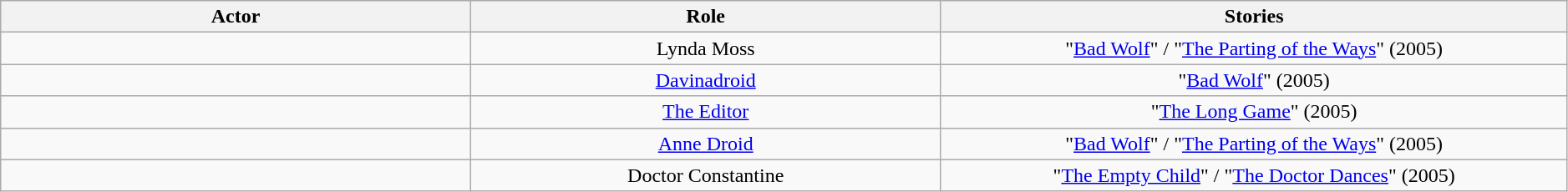<table class="wikitable plainrowheaders sortable" style="text-align:center; width:99%;">
<tr>
<th style="width:30%;">Actor</th>
<th scope="col" style="width:30%;">Role</th>
<th scope="col" style="width:40%;">Stories</th>
</tr>
<tr>
<td></td>
<td>Lynda Moss</td>
<td data-sort-value="166a">"<a href='#'>Bad Wolf</a>" / "<a href='#'>The Parting of the Ways</a>" (2005)</td>
</tr>
<tr>
<td></td>
<td><a href='#'>Davinadroid</a></td>
<td data-sort-value="166a">"<a href='#'>Bad Wolf</a>" (2005)</td>
</tr>
<tr>
<td></td>
<td><a href='#'>The Editor</a></td>
<td data-sort-value="162">"<a href='#'>The Long Game</a>" (2005)</td>
</tr>
<tr>
<td></td>
<td><a href='#'>Anne Droid</a></td>
<td data-sort-value="166a">"<a href='#'>Bad Wolf</a>" / "<a href='#'>The Parting of the Ways</a>" (2005)</td>
</tr>
<tr>
<td></td>
<td>Doctor Constantine</td>
<td data-sort-value="166a">"<a href='#'>The Empty Child</a>" / "<a href='#'>The Doctor Dances</a>" (2005)</td>
</tr>
</table>
